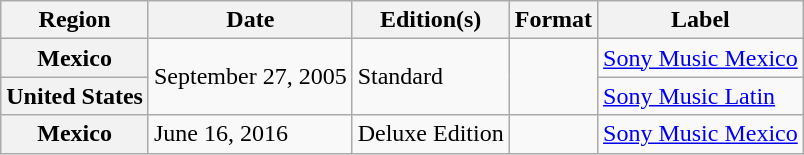<table class="wikitable plainrowheaders">
<tr>
<th scope="col">Region</th>
<th scope="col">Date</th>
<th scope="col">Edition(s)</th>
<th scope="col">Format</th>
<th scope="col">Label</th>
</tr>
<tr>
<th scope="row">Mexico</th>
<td scope="row" rowspan="2">September 27, 2005</td>
<td scope="row" rowspan="2">Standard</td>
<td scope="row" rowspan="2"></td>
<td><a href='#'>Sony Music Mexico</a></td>
</tr>
<tr>
<th scope="row">United States</th>
<td><a href='#'>Sony Music Latin</a></td>
</tr>
<tr>
<th scope="row">Mexico</th>
<td>June 16, 2016</td>
<td>Deluxe Edition</td>
<td></td>
<td><a href='#'>Sony Music Mexico</a></td>
</tr>
</table>
